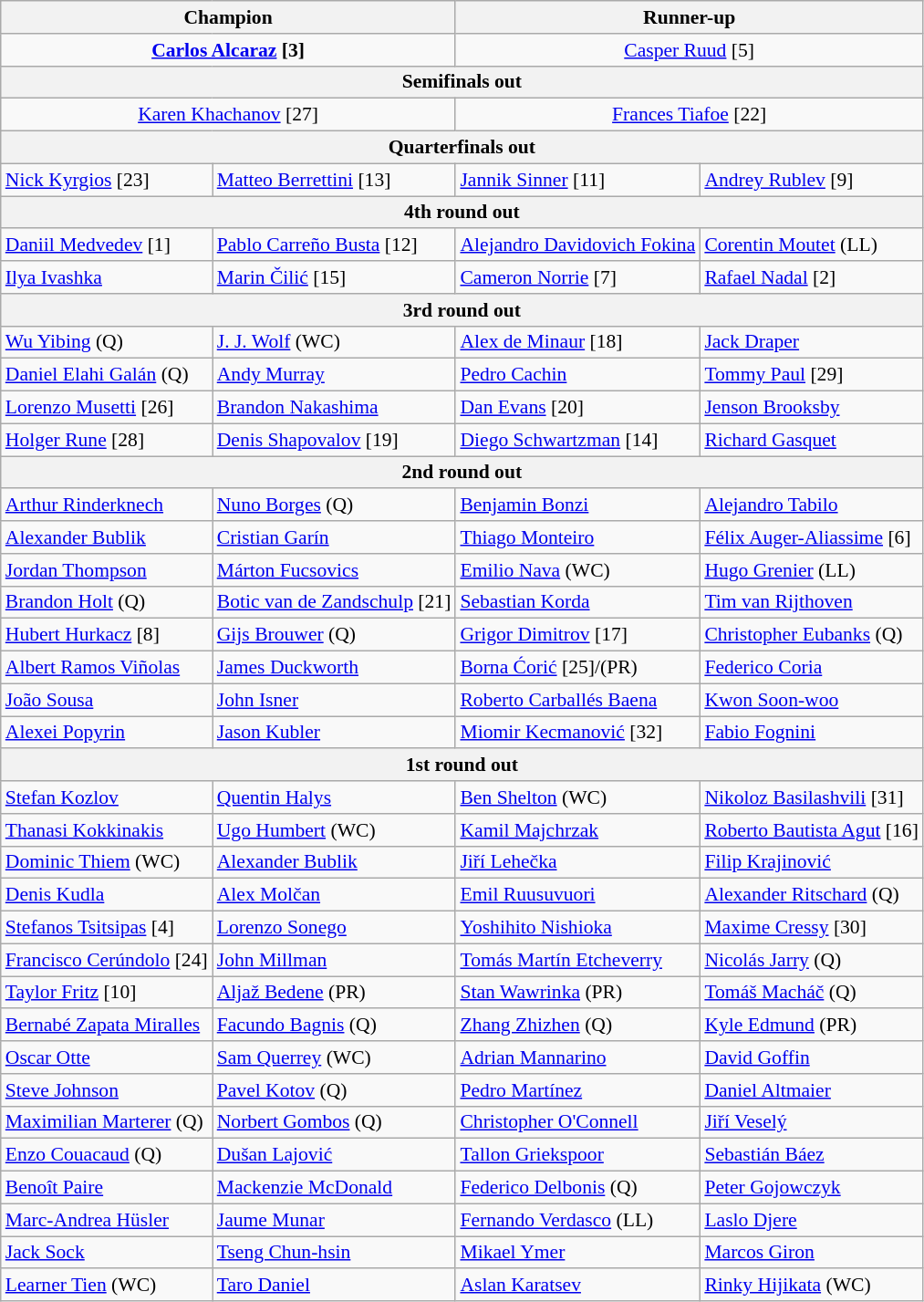<table class="wikitable collapsible collapsed" style="font-size:90%">
<tr>
<th colspan=2>Champion</th>
<th colspan=2>Runner-up</th>
</tr>
<tr style="text-align:center;">
<td colspan=2> <strong><a href='#'>Carlos Alcaraz</a> [3]</strong></td>
<td colspan=2> <a href='#'>Casper Ruud</a> [5]</td>
</tr>
<tr>
<th colspan=4>Semifinals out</th>
</tr>
<tr style="text-align:center;">
<td colspan=2> <a href='#'>Karen Khachanov</a> [27]</td>
<td colspan=2> <a href='#'>Frances Tiafoe</a> [22]</td>
</tr>
<tr>
<th colspan=4>Quarterfinals out</th>
</tr>
<tr>
<td> <a href='#'>Nick Kyrgios</a> [23]</td>
<td> <a href='#'>Matteo Berrettini</a> [13]</td>
<td> <a href='#'>Jannik Sinner</a> [11]</td>
<td> <a href='#'>Andrey Rublev</a> [9]</td>
</tr>
<tr>
<th colspan=4>4th round out</th>
</tr>
<tr>
<td> <a href='#'>Daniil Medvedev</a> [1]</td>
<td> <a href='#'>Pablo Carreño Busta</a> [12]</td>
<td> <a href='#'>Alejandro Davidovich Fokina</a></td>
<td> <a href='#'>Corentin Moutet</a> (LL)</td>
</tr>
<tr>
<td> <a href='#'>Ilya Ivashka</a></td>
<td> <a href='#'>Marin Čilić</a> [15]</td>
<td> <a href='#'>Cameron Norrie</a> [7]</td>
<td> <a href='#'>Rafael Nadal</a> [2]</td>
</tr>
<tr>
<th colspan=4>3rd round out</th>
</tr>
<tr>
<td> <a href='#'>Wu Yibing</a> (Q)</td>
<td> <a href='#'>J. J. Wolf</a> (WC)</td>
<td> <a href='#'>Alex de Minaur</a> [18]</td>
<td> <a href='#'>Jack Draper</a></td>
</tr>
<tr>
<td> <a href='#'>Daniel Elahi Galán</a> (Q)</td>
<td> <a href='#'>Andy Murray</a></td>
<td> <a href='#'>Pedro Cachin</a></td>
<td> <a href='#'>Tommy Paul</a> [29]</td>
</tr>
<tr>
<td> <a href='#'>Lorenzo Musetti</a> [26]</td>
<td> <a href='#'>Brandon Nakashima</a></td>
<td> <a href='#'>Dan Evans</a> [20]</td>
<td> <a href='#'>Jenson Brooksby</a></td>
</tr>
<tr>
<td> <a href='#'>Holger Rune</a> [28]</td>
<td> <a href='#'>Denis Shapovalov</a> [19]</td>
<td> <a href='#'>Diego Schwartzman</a> [14]</td>
<td> <a href='#'>Richard Gasquet</a></td>
</tr>
<tr>
<th colspan=4>2nd round out</th>
</tr>
<tr>
<td> <a href='#'>Arthur Rinderknech</a></td>
<td> <a href='#'>Nuno Borges</a> (Q)</td>
<td> <a href='#'>Benjamin Bonzi</a></td>
<td> <a href='#'>Alejandro Tabilo</a></td>
</tr>
<tr>
<td> <a href='#'>Alexander Bublik</a></td>
<td> <a href='#'>Cristian Garín</a></td>
<td> <a href='#'>Thiago Monteiro</a></td>
<td> <a href='#'>Félix Auger-Aliassime</a> [6]</td>
</tr>
<tr>
<td> <a href='#'>Jordan Thompson</a></td>
<td> <a href='#'>Márton Fucsovics</a></td>
<td> <a href='#'>Emilio Nava</a> (WC)</td>
<td> <a href='#'>Hugo Grenier</a> (LL)</td>
</tr>
<tr>
<td> <a href='#'>Brandon Holt</a> (Q)</td>
<td> <a href='#'>Botic van de Zandschulp</a> [21]</td>
<td> <a href='#'>Sebastian Korda</a></td>
<td> <a href='#'>Tim van Rijthoven</a></td>
</tr>
<tr>
<td> <a href='#'>Hubert Hurkacz</a> [8]</td>
<td> <a href='#'>Gijs Brouwer</a> (Q)</td>
<td> <a href='#'>Grigor Dimitrov</a> [17]</td>
<td> <a href='#'>Christopher Eubanks</a> (Q)</td>
</tr>
<tr>
<td> <a href='#'>Albert Ramos Viñolas</a></td>
<td> <a href='#'>James Duckworth</a></td>
<td> <a href='#'>Borna Ćorić</a> [25]/(PR)</td>
<td> <a href='#'>Federico Coria</a></td>
</tr>
<tr>
<td> <a href='#'>João Sousa</a></td>
<td> <a href='#'>John Isner</a></td>
<td> <a href='#'>Roberto Carballés Baena</a></td>
<td> <a href='#'>Kwon Soon-woo</a></td>
</tr>
<tr>
<td> <a href='#'>Alexei Popyrin</a></td>
<td> <a href='#'>Jason Kubler</a></td>
<td> <a href='#'>Miomir Kecmanović</a> [32]</td>
<td> <a href='#'>Fabio Fognini</a></td>
</tr>
<tr>
<th colspan=4>1st round out</th>
</tr>
<tr>
<td> <a href='#'>Stefan Kozlov</a></td>
<td> <a href='#'>Quentin Halys</a></td>
<td> <a href='#'>Ben Shelton</a> (WC)</td>
<td> <a href='#'>Nikoloz Basilashvili</a> [31]</td>
</tr>
<tr>
<td> <a href='#'>Thanasi Kokkinakis</a></td>
<td> <a href='#'>Ugo Humbert</a> (WC)</td>
<td> <a href='#'>Kamil Majchrzak</a></td>
<td> <a href='#'>Roberto Bautista Agut</a> [16]</td>
</tr>
<tr>
<td> <a href='#'>Dominic Thiem</a> (WC)</td>
<td> <a href='#'>Alexander Bublik</a></td>
<td> <a href='#'>Jiří Lehečka</a></td>
<td> <a href='#'>Filip Krajinović</a></td>
</tr>
<tr>
<td> <a href='#'>Denis Kudla</a></td>
<td> <a href='#'>Alex Molčan</a></td>
<td> <a href='#'>Emil Ruusuvuori</a></td>
<td> <a href='#'>Alexander Ritschard</a> (Q)</td>
</tr>
<tr>
<td> <a href='#'>Stefanos Tsitsipas</a> [4]</td>
<td> <a href='#'>Lorenzo Sonego</a></td>
<td> <a href='#'>Yoshihito Nishioka</a></td>
<td> <a href='#'>Maxime Cressy</a> [30]</td>
</tr>
<tr>
<td> <a href='#'>Francisco Cerúndolo</a> [24]</td>
<td> <a href='#'>John Millman</a></td>
<td> <a href='#'>Tomás Martín Etcheverry</a></td>
<td> <a href='#'>Nicolás Jarry</a> (Q)</td>
</tr>
<tr>
<td> <a href='#'>Taylor Fritz</a> [10]</td>
<td> <a href='#'>Aljaž Bedene</a> (PR)</td>
<td> <a href='#'>Stan Wawrinka</a> (PR)</td>
<td> <a href='#'>Tomáš Macháč</a> (Q)</td>
</tr>
<tr>
<td> <a href='#'>Bernabé Zapata Miralles</a></td>
<td> <a href='#'>Facundo Bagnis</a> (Q)</td>
<td> <a href='#'>Zhang Zhizhen</a> (Q)</td>
<td> <a href='#'>Kyle Edmund</a> (PR)</td>
</tr>
<tr>
<td> <a href='#'>Oscar Otte</a></td>
<td> <a href='#'>Sam Querrey</a> (WC)</td>
<td> <a href='#'>Adrian Mannarino</a></td>
<td> <a href='#'>David Goffin</a></td>
</tr>
<tr>
<td> <a href='#'>Steve Johnson</a></td>
<td> <a href='#'>Pavel Kotov</a> (Q)</td>
<td> <a href='#'>Pedro Martínez</a></td>
<td> <a href='#'>Daniel Altmaier</a></td>
</tr>
<tr>
<td> <a href='#'>Maximilian Marterer</a> (Q)</td>
<td> <a href='#'>Norbert Gombos</a> (Q)</td>
<td> <a href='#'>Christopher O'Connell</a></td>
<td> <a href='#'>Jiří Veselý</a></td>
</tr>
<tr>
<td> <a href='#'>Enzo Couacaud</a> (Q)</td>
<td> <a href='#'>Dušan Lajović</a></td>
<td> <a href='#'>Tallon Griekspoor</a></td>
<td> <a href='#'>Sebastián Báez</a></td>
</tr>
<tr>
<td> <a href='#'>Benoît Paire</a></td>
<td> <a href='#'>Mackenzie McDonald</a></td>
<td> <a href='#'>Federico Delbonis</a> (Q)</td>
<td> <a href='#'>Peter Gojowczyk</a></td>
</tr>
<tr>
<td> <a href='#'>Marc-Andrea Hüsler</a></td>
<td> <a href='#'>Jaume Munar</a></td>
<td> <a href='#'>Fernando Verdasco</a> (LL)</td>
<td> <a href='#'>Laslo Djere</a></td>
</tr>
<tr>
<td> <a href='#'>Jack Sock</a></td>
<td> <a href='#'>Tseng Chun-hsin</a></td>
<td> <a href='#'>Mikael Ymer</a></td>
<td> <a href='#'>Marcos Giron</a></td>
</tr>
<tr>
<td> <a href='#'>Learner Tien</a> (WC)</td>
<td> <a href='#'>Taro Daniel</a></td>
<td> <a href='#'>Aslan Karatsev</a></td>
<td> <a href='#'>Rinky Hijikata</a> (WC)</td>
</tr>
</table>
